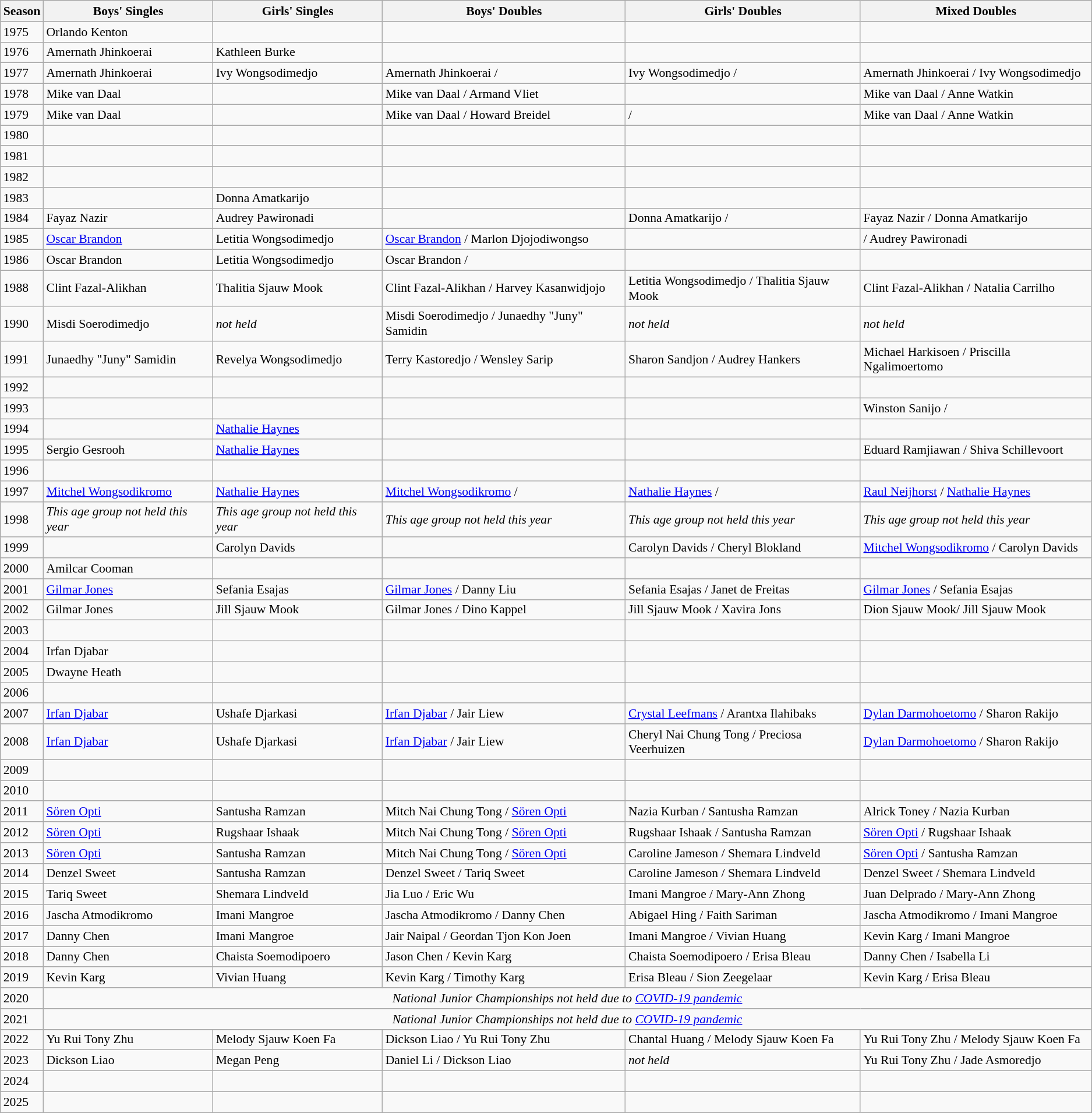<table class=wikitable style="font-size:90%;">
<tr>
<th>Season</th>
<th>Boys' Singles</th>
<th>Girls' Singles</th>
<th>Boys' Doubles</th>
<th>Girls' Doubles</th>
<th>Mixed Doubles</th>
</tr>
<tr>
<td>1975</td>
<td>Orlando Kenton</td>
<td></td>
<td></td>
<td></td>
<td></td>
</tr>
<tr>
<td>1976</td>
<td>Amernath Jhinkoerai</td>
<td>Kathleen Burke</td>
<td></td>
<td></td>
<td></td>
</tr>
<tr>
<td>1977</td>
<td>Amernath Jhinkoerai</td>
<td>Ivy Wongsodimedjo</td>
<td>Amernath Jhinkoerai /</td>
<td>Ivy Wongsodimedjo /</td>
<td>Amernath Jhinkoerai / Ivy Wongsodimedjo</td>
</tr>
<tr>
<td>1978</td>
<td>Mike van Daal</td>
<td></td>
<td>Mike van Daal / Armand Vliet</td>
<td></td>
<td>Mike van Daal / Anne Watkin</td>
</tr>
<tr>
<td>1979</td>
<td>Mike van Daal</td>
<td></td>
<td>Mike van Daal / Howard Breidel</td>
<td>/</td>
<td>Mike van Daal / Anne Watkin</td>
</tr>
<tr>
<td>1980</td>
<td></td>
<td></td>
<td></td>
<td></td>
<td></td>
</tr>
<tr>
<td>1981</td>
<td></td>
<td></td>
<td></td>
<td></td>
<td></td>
</tr>
<tr>
<td>1982</td>
<td></td>
<td></td>
<td></td>
<td></td>
<td></td>
</tr>
<tr>
<td>1983</td>
<td></td>
<td>Donna Amatkarijo</td>
<td></td>
<td></td>
<td></td>
</tr>
<tr>
<td>1984</td>
<td>Fayaz Nazir</td>
<td>Audrey Pawironadi</td>
<td></td>
<td>Donna Amatkarijo /</td>
<td>Fayaz Nazir / Donna Amatkarijo</td>
</tr>
<tr>
<td>1985</td>
<td><a href='#'>Oscar Brandon</a></td>
<td>Letitia Wongsodimedjo</td>
<td><a href='#'>Oscar Brandon</a> / Marlon Djojodiwongso</td>
<td></td>
<td>/ Audrey Pawironadi</td>
</tr>
<tr>
<td>1986</td>
<td>Oscar Brandon</td>
<td>Letitia Wongsodimedjo</td>
<td>Oscar Brandon /</td>
<td></td>
<td></td>
</tr>
<tr>
<td>1988</td>
<td>Clint Fazal-Alikhan</td>
<td>Thalitia Sjauw Mook</td>
<td>Clint Fazal-Alikhan / Harvey Kasanwidjojo</td>
<td>Letitia Wongsodimedjo / Thalitia Sjauw Mook</td>
<td>Clint Fazal-Alikhan / Natalia Carrilho</td>
</tr>
<tr>
<td>1990</td>
<td>Misdi Soerodimedjo</td>
<td><em>not held</em></td>
<td>Misdi Soerodimedjo / Junaedhy "Juny" Samidin</td>
<td><em>not held</em></td>
<td><em>not held</em></td>
</tr>
<tr>
<td>1991</td>
<td>Junaedhy "Juny" Samidin</td>
<td>Revelya Wongsodimedjo</td>
<td>Terry Kastoredjo / Wensley Sarip</td>
<td>Sharon Sandjon / Audrey Hankers</td>
<td>Michael Harkisoen / Priscilla Ngalimoertomo</td>
</tr>
<tr>
<td>1992</td>
<td></td>
<td></td>
<td></td>
<td></td>
<td></td>
</tr>
<tr>
<td>1993</td>
<td></td>
<td></td>
<td></td>
<td></td>
<td>Winston Sanijo /</td>
</tr>
<tr>
<td>1994</td>
<td></td>
<td><a href='#'>Nathalie Haynes</a></td>
<td></td>
<td></td>
<td></td>
</tr>
<tr>
<td>1995</td>
<td>Sergio Gesrooh</td>
<td><a href='#'>Nathalie Haynes</a></td>
<td></td>
<td></td>
<td>Eduard Ramjiawan / Shiva Schillevoort</td>
</tr>
<tr>
<td>1996</td>
<td></td>
<td></td>
<td></td>
<td></td>
<td></td>
</tr>
<tr>
<td>1997</td>
<td><a href='#'>Mitchel Wongsodikromo</a></td>
<td><a href='#'>Nathalie Haynes</a></td>
<td><a href='#'>Mitchel Wongsodikromo</a> /</td>
<td><a href='#'>Nathalie Haynes</a> /</td>
<td><a href='#'>Raul Neijhorst</a> / <a href='#'>Nathalie Haynes</a></td>
</tr>
<tr>
<td>1998</td>
<td><em>This age group not held this year</em></td>
<td><em>This age group not held this year</em></td>
<td><em>This age group not held this year</em></td>
<td><em>This age group not held this year</em></td>
<td><em>This age group not held this year</em></td>
</tr>
<tr>
<td>1999</td>
<td></td>
<td>Carolyn Davids</td>
<td></td>
<td>Carolyn Davids / Cheryl Blokland</td>
<td><a href='#'>Mitchel Wongsodikromo</a> / Carolyn Davids</td>
</tr>
<tr>
<td>2000</td>
<td>Amilcar Cooman</td>
<td></td>
<td></td>
<td></td>
<td></td>
</tr>
<tr>
<td>2001</td>
<td><a href='#'>Gilmar Jones</a></td>
<td>Sefania Esajas</td>
<td><a href='#'>Gilmar Jones</a> / Danny Liu</td>
<td>Sefania Esajas / Janet de Freitas</td>
<td><a href='#'>Gilmar Jones</a> / Sefania Esajas</td>
</tr>
<tr>
<td>2002</td>
<td>Gilmar Jones</td>
<td>Jill Sjauw Mook</td>
<td>Gilmar Jones / Dino Kappel</td>
<td>Jill Sjauw Mook / Xavira Jons</td>
<td>Dion Sjauw Mook/ Jill Sjauw Mook</td>
</tr>
<tr>
<td>2003</td>
<td></td>
<td></td>
<td></td>
<td></td>
<td></td>
</tr>
<tr>
<td>2004</td>
<td>Irfan Djabar</td>
<td></td>
<td></td>
<td></td>
<td></td>
</tr>
<tr>
<td>2005</td>
<td>Dwayne Heath</td>
<td></td>
<td></td>
<td></td>
<td></td>
</tr>
<tr>
<td>2006</td>
<td></td>
<td></td>
<td></td>
<td></td>
<td></td>
</tr>
<tr>
<td>2007</td>
<td><a href='#'>Irfan Djabar</a></td>
<td>Ushafe Djarkasi</td>
<td><a href='#'>Irfan Djabar</a>  / Jair Liew</td>
<td><a href='#'>Crystal Leefmans</a> / Arantxa Ilahibaks</td>
<td><a href='#'>Dylan Darmohoetomo</a> / Sharon Rakijo</td>
</tr>
<tr>
<td>2008</td>
<td><a href='#'>Irfan Djabar</a></td>
<td>Ushafe Djarkasi</td>
<td><a href='#'>Irfan Djabar</a> / Jair Liew</td>
<td>Cheryl Nai Chung Tong / Preciosa Veerhuizen</td>
<td><a href='#'>Dylan Darmohoetomo</a> / Sharon Rakijo</td>
</tr>
<tr>
<td>2009</td>
<td></td>
<td></td>
<td></td>
<td></td>
<td></td>
</tr>
<tr>
<td>2010</td>
<td></td>
<td></td>
<td></td>
<td></td>
<td></td>
</tr>
<tr>
<td>2011</td>
<td><a href='#'>Sören Opti</a></td>
<td>Santusha Ramzan</td>
<td>Mitch Nai Chung Tong / <a href='#'>Sören Opti</a></td>
<td>Nazia Kurban / Santusha Ramzan</td>
<td>Alrick Toney / Nazia Kurban</td>
</tr>
<tr>
<td>2012</td>
<td><a href='#'>Sören Opti</a></td>
<td>Rugshaar Ishaak</td>
<td>Mitch Nai Chung Tong / <a href='#'>Sören Opti</a></td>
<td>Rugshaar Ishaak / Santusha Ramzan</td>
<td><a href='#'>Sören Opti</a> / Rugshaar Ishaak</td>
</tr>
<tr>
<td>2013</td>
<td><a href='#'>Sören Opti</a></td>
<td>Santusha Ramzan</td>
<td>Mitch Nai Chung Tong / <a href='#'>Sören Opti</a></td>
<td>Caroline Jameson / Shemara Lindveld</td>
<td><a href='#'>Sören Opti</a> / Santusha Ramzan</td>
</tr>
<tr>
<td>2014</td>
<td>Denzel Sweet</td>
<td>Santusha Ramzan</td>
<td>Denzel Sweet / Tariq Sweet</td>
<td>Caroline Jameson / Shemara Lindveld</td>
<td>Denzel Sweet / Shemara Lindveld</td>
</tr>
<tr>
<td>2015</td>
<td>Tariq Sweet</td>
<td>Shemara Lindveld</td>
<td>Jia Luo / Eric Wu</td>
<td>Imani Mangroe / Mary-Ann Zhong</td>
<td>Juan Delprado / Mary-Ann Zhong</td>
</tr>
<tr>
<td>2016</td>
<td>Jascha Atmodikromo</td>
<td>Imani Mangroe</td>
<td>Jascha Atmodikromo / Danny Chen</td>
<td>Abigael Hing / Faith Sariman</td>
<td>Jascha Atmodikromo / Imani Mangroe</td>
</tr>
<tr>
<td>2017</td>
<td>Danny Chen</td>
<td>Imani Mangroe</td>
<td>Jair Naipal / Geordan Tjon Kon Joen</td>
<td>Imani Mangroe / Vivian Huang</td>
<td>Kevin Karg / Imani Mangroe</td>
</tr>
<tr>
<td>2018</td>
<td>Danny Chen</td>
<td>Chaista Soemodipoero</td>
<td>Jason Chen / Kevin Karg</td>
<td>Chaista Soemodipoero / Erisa Bleau</td>
<td>Danny Chen / Isabella Li</td>
</tr>
<tr>
<td>2019</td>
<td>Kevin Karg</td>
<td>Vivian Huang</td>
<td>Kevin Karg / Timothy Karg</td>
<td>Erisa Bleau / Sion Zeegelaar</td>
<td>Kevin Karg / Erisa Bleau</td>
</tr>
<tr>
<td>2020</td>
<td colspan=6 align=center><em>National Junior Championships not held due to <a href='#'>COVID-19 pandemic</a></em></td>
</tr>
<tr>
<td>2021</td>
<td colspan=6 align=center><em>National Junior Championships not held due to <a href='#'>COVID-19 pandemic</a></em></td>
</tr>
<tr>
<td>2022</td>
<td>Yu Rui Tony Zhu</td>
<td>Melody Sjauw Koen Fa</td>
<td>Dickson Liao / Yu Rui Tony Zhu</td>
<td>Chantal Huang / Melody Sjauw Koen Fa</td>
<td>Yu Rui Tony Zhu / Melody Sjauw Koen Fa</td>
</tr>
<tr>
<td>2023</td>
<td>Dickson Liao</td>
<td>Megan Peng</td>
<td>Daniel Li / Dickson Liao</td>
<td><em>not held</em></td>
<td>Yu Rui Tony Zhu / Jade Asmoredjo</td>
</tr>
<tr>
<td>2024</td>
<td></td>
<td></td>
<td></td>
<td></td>
<td></td>
</tr>
<tr>
<td>2025</td>
<td></td>
<td></td>
<td></td>
<td></td>
<td></td>
</tr>
</table>
